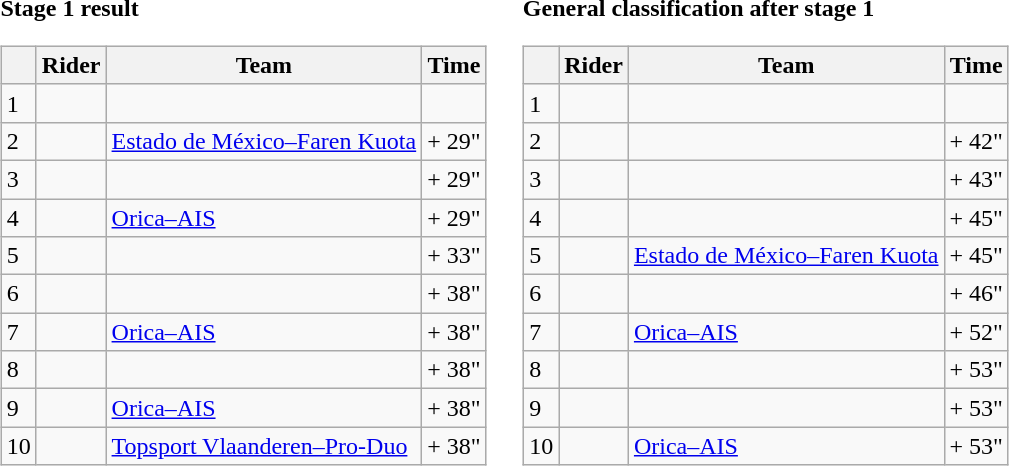<table>
<tr>
<td><strong>Stage 1 result</strong><br><table class="wikitable">
<tr>
<th></th>
<th>Rider</th>
<th>Team</th>
<th>Time</th>
</tr>
<tr>
<td>1</td>
<td></td>
<td></td>
<td align="right"></td>
</tr>
<tr>
<td>2</td>
<td></td>
<td><a href='#'>Estado de México–Faren Kuota</a></td>
<td align="right">+ 29"</td>
</tr>
<tr>
<td>3</td>
<td></td>
<td></td>
<td align="right">+ 29"</td>
</tr>
<tr>
<td>4</td>
<td></td>
<td><a href='#'>Orica–AIS</a></td>
<td align="right">+ 29"</td>
</tr>
<tr>
<td>5</td>
<td></td>
<td></td>
<td align="right">+ 33"</td>
</tr>
<tr>
<td>6</td>
<td></td>
<td></td>
<td align="right">+ 38"</td>
</tr>
<tr>
<td>7</td>
<td></td>
<td><a href='#'>Orica–AIS</a></td>
<td align="right">+ 38"</td>
</tr>
<tr>
<td>8</td>
<td></td>
<td></td>
<td align="right">+ 38"</td>
</tr>
<tr>
<td>9</td>
<td></td>
<td><a href='#'>Orica–AIS</a></td>
<td align="right">+ 38"</td>
</tr>
<tr>
<td>10</td>
<td></td>
<td><a href='#'>Topsport Vlaanderen–Pro-Duo</a></td>
<td align="right">+ 38"</td>
</tr>
</table>
</td>
<td></td>
<td><strong>General classification after stage 1</strong><br><table class="wikitable">
<tr>
<th></th>
<th>Rider</th>
<th>Team</th>
<th>Time</th>
</tr>
<tr>
<td>1</td>
<td></td>
<td></td>
<td align="right"></td>
</tr>
<tr>
<td>2</td>
<td></td>
<td></td>
<td align="right">+ 42"</td>
</tr>
<tr>
<td>3</td>
<td></td>
<td></td>
<td align="right">+ 43"</td>
</tr>
<tr>
<td>4</td>
<td></td>
<td></td>
<td align="right">+ 45"</td>
</tr>
<tr>
<td>5</td>
<td></td>
<td><a href='#'>Estado de México–Faren Kuota</a></td>
<td align="right">+ 45"</td>
</tr>
<tr>
<td>6</td>
<td></td>
<td></td>
<td align="right">+ 46"</td>
</tr>
<tr>
<td>7</td>
<td></td>
<td><a href='#'>Orica–AIS</a></td>
<td align="right">+ 52"</td>
</tr>
<tr>
<td>8</td>
<td></td>
<td></td>
<td align="right">+ 53"</td>
</tr>
<tr>
<td>9</td>
<td></td>
<td></td>
<td align="right">+ 53"</td>
</tr>
<tr>
<td>10</td>
<td></td>
<td><a href='#'>Orica–AIS</a></td>
<td align="right">+ 53"</td>
</tr>
</table>
</td>
</tr>
</table>
